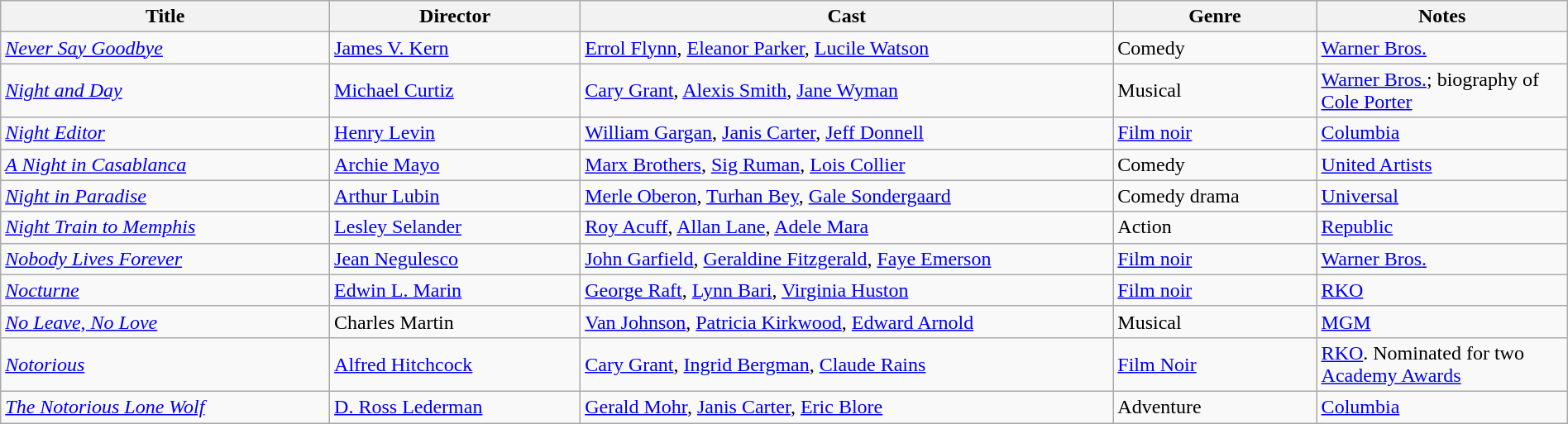<table class="wikitable" style="width:100%;">
<tr>
<th style="width:21%;">Title</th>
<th style="width:16%;">Director</th>
<th style="width:34%;">Cast</th>
<th style="width:13%;">Genre</th>
<th style="width:16%;">Notes</th>
</tr>
<tr>
<td><em><a href='#'>Never Say Goodbye</a></em></td>
<td><a href='#'>James V. Kern</a></td>
<td><a href='#'>Errol Flynn</a>, <a href='#'>Eleanor Parker</a>, <a href='#'>Lucile Watson</a></td>
<td>Comedy</td>
<td><a href='#'>Warner Bros.</a></td>
</tr>
<tr>
<td><em><a href='#'>Night and Day</a></em></td>
<td><a href='#'>Michael Curtiz</a></td>
<td><a href='#'>Cary Grant</a>, <a href='#'>Alexis Smith</a>, <a href='#'>Jane Wyman</a></td>
<td>Musical</td>
<td><a href='#'>Warner Bros.</a>; biography of <a href='#'>Cole Porter</a></td>
</tr>
<tr>
<td><em><a href='#'>Night Editor</a></em></td>
<td><a href='#'>Henry Levin</a></td>
<td><a href='#'>William Gargan</a>, <a href='#'>Janis Carter</a>, <a href='#'>Jeff Donnell</a></td>
<td><a href='#'>Film noir</a></td>
<td><a href='#'>Columbia</a></td>
</tr>
<tr>
<td><em><a href='#'>A Night in Casablanca</a></em></td>
<td><a href='#'>Archie Mayo</a></td>
<td><a href='#'>Marx Brothers</a>, <a href='#'>Sig Ruman</a>, <a href='#'>Lois Collier</a></td>
<td>Comedy</td>
<td><a href='#'>United Artists</a></td>
</tr>
<tr>
<td><em><a href='#'>Night in Paradise</a></em></td>
<td><a href='#'>Arthur Lubin</a></td>
<td><a href='#'>Merle Oberon</a>, <a href='#'>Turhan Bey</a>, <a href='#'>Gale Sondergaard</a></td>
<td>Comedy drama</td>
<td><a href='#'>Universal</a></td>
</tr>
<tr>
<td><em><a href='#'>Night Train to Memphis</a></em></td>
<td><a href='#'>Lesley Selander</a></td>
<td><a href='#'>Roy Acuff</a>, <a href='#'>Allan Lane</a>, <a href='#'>Adele Mara</a></td>
<td>Action</td>
<td><a href='#'>Republic</a></td>
</tr>
<tr>
<td><em><a href='#'>Nobody Lives Forever</a></em></td>
<td><a href='#'>Jean Negulesco</a></td>
<td><a href='#'>John Garfield</a>, <a href='#'>Geraldine Fitzgerald</a>, <a href='#'>Faye Emerson</a></td>
<td><a href='#'>Film noir</a></td>
<td><a href='#'>Warner Bros.</a></td>
</tr>
<tr>
<td><em><a href='#'>Nocturne</a></em></td>
<td><a href='#'>Edwin L. Marin</a></td>
<td><a href='#'>George Raft</a>, <a href='#'>Lynn Bari</a>, <a href='#'>Virginia Huston</a></td>
<td><a href='#'>Film noir</a></td>
<td><a href='#'>RKO</a></td>
</tr>
<tr>
<td><em><a href='#'>No Leave, No Love</a></em></td>
<td>Charles Martin</td>
<td><a href='#'>Van Johnson</a>, <a href='#'>Patricia Kirkwood</a>, <a href='#'>Edward Arnold</a></td>
<td>Musical</td>
<td><a href='#'>MGM</a></td>
</tr>
<tr>
<td><em><a href='#'>Notorious</a></em></td>
<td><a href='#'>Alfred Hitchcock</a></td>
<td><a href='#'>Cary Grant</a>, <a href='#'>Ingrid Bergman</a>, <a href='#'>Claude Rains</a></td>
<td><a href='#'>Film Noir</a></td>
<td><a href='#'>RKO</a>. Nominated for two <a href='#'>Academy Awards</a></td>
</tr>
<tr>
<td><em><a href='#'>The Notorious Lone Wolf</a></em></td>
<td><a href='#'>D. Ross Lederman</a></td>
<td><a href='#'>Gerald Mohr</a>, <a href='#'>Janis Carter</a>, <a href='#'>Eric Blore</a></td>
<td>Adventure</td>
<td><a href='#'>Columbia</a></td>
</tr>
</table>
